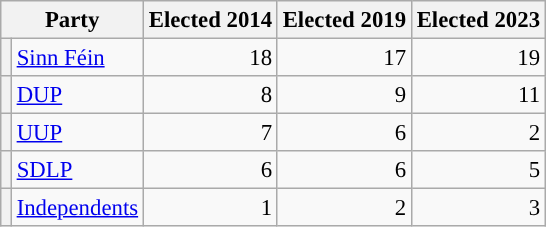<table class="wikitable" style="font-size: 95%;">
<tr>
<th colspan=2>Party</th>
<th>Elected 2014</th>
<th>Elected 2019</th>
<th>Elected 2023</th>
</tr>
<tr>
<th style="background-color: "></th>
<td><a href='#'>Sinn Féin</a></td>
<td align="right">18</td>
<td align="right">17</td>
<td align="right">19</td>
</tr>
<tr>
<th style="background-color: "></th>
<td><a href='#'>DUP</a></td>
<td align="right">8</td>
<td align="right">9</td>
<td align="right">11</td>
</tr>
<tr>
<th style="background-color: "></th>
<td><a href='#'>UUP</a></td>
<td align="right">7</td>
<td align="right">6</td>
<td align="right">2</td>
</tr>
<tr>
<th style="background-color: "></th>
<td><a href='#'>SDLP</a></td>
<td align="right">6</td>
<td align="right">6</td>
<td align="right">5</td>
</tr>
<tr>
<th style="background-color: "></th>
<td><a href='#'>Independents</a></td>
<td align="right">1</td>
<td align="right">2</td>
<td align="right">3</td>
</tr>
</table>
